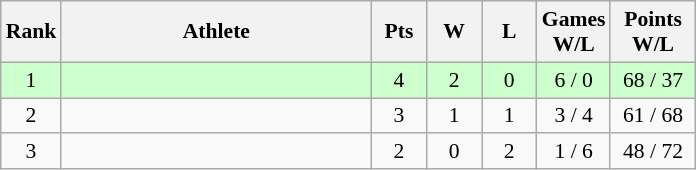<table class="wikitable" style="text-align: center; font-size:90% ">
<tr>
<th width="20">Rank</th>
<th width="200">Athlete</th>
<th width="30">Pts</th>
<th width="30">W</th>
<th width="30">L</th>
<th width="40">Games<br>W/L</th>
<th width="50">Points<br>W/L</th>
</tr>
<tr bgcolor=#ccffcc>
<td>1</td>
<td align=left></td>
<td>4</td>
<td>2</td>
<td>0</td>
<td>6 / 0</td>
<td>68 / 37</td>
</tr>
<tr>
<td>2</td>
<td align=left></td>
<td>3</td>
<td>1</td>
<td>1</td>
<td>3 / 4</td>
<td>61 / 68</td>
</tr>
<tr>
<td>3</td>
<td align=left></td>
<td>2</td>
<td>0</td>
<td>2</td>
<td>1 / 6</td>
<td>48 / 72</td>
</tr>
</table>
